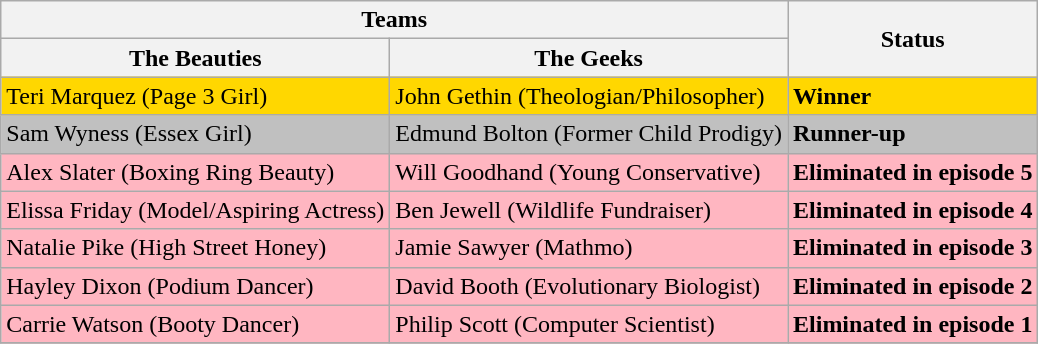<table class="wikitable">
<tr>
<th colspan="2">Teams</th>
<th rowspan="2">Status</th>
</tr>
<tr>
<th>The Beauties</th>
<th>The Geeks</th>
</tr>
<tr style="background:gold;">
<td>Teri Marquez (Page 3 Girl)</td>
<td>John Gethin (Theologian/Philosopher)</td>
<td><strong>Winner</strong></td>
</tr>
<tr style="background:silver;">
<td>Sam Wyness (Essex Girl)</td>
<td>Edmund Bolton (Former Child Prodigy)</td>
<td><strong>Runner-up</strong></td>
</tr>
<tr style="background:lightpink;">
<td>Alex Slater (Boxing Ring Beauty)</td>
<td>Will Goodhand (Young Conservative)</td>
<td><strong>Eliminated in episode 5</strong></td>
</tr>
<tr style="background:lightpink;">
<td>Elissa Friday (Model/Aspiring Actress)</td>
<td>Ben Jewell (Wildlife Fundraiser)</td>
<td><strong>Eliminated in episode 4</strong></td>
</tr>
<tr style="background:lightpink;">
<td>Natalie Pike (High Street Honey)</td>
<td>Jamie Sawyer (Mathmo)</td>
<td><strong>Eliminated in episode 3</strong></td>
</tr>
<tr style="background:lightpink;">
<td>Hayley Dixon (Podium Dancer)</td>
<td>David Booth (Evolutionary Biologist)</td>
<td><strong>Eliminated in episode 2</strong></td>
</tr>
<tr style="background:lightpink;">
<td>Carrie Watson (Booty Dancer)</td>
<td>Philip Scott (Computer Scientist)</td>
<td><strong>Eliminated in episode 1</strong></td>
</tr>
<tr>
</tr>
</table>
